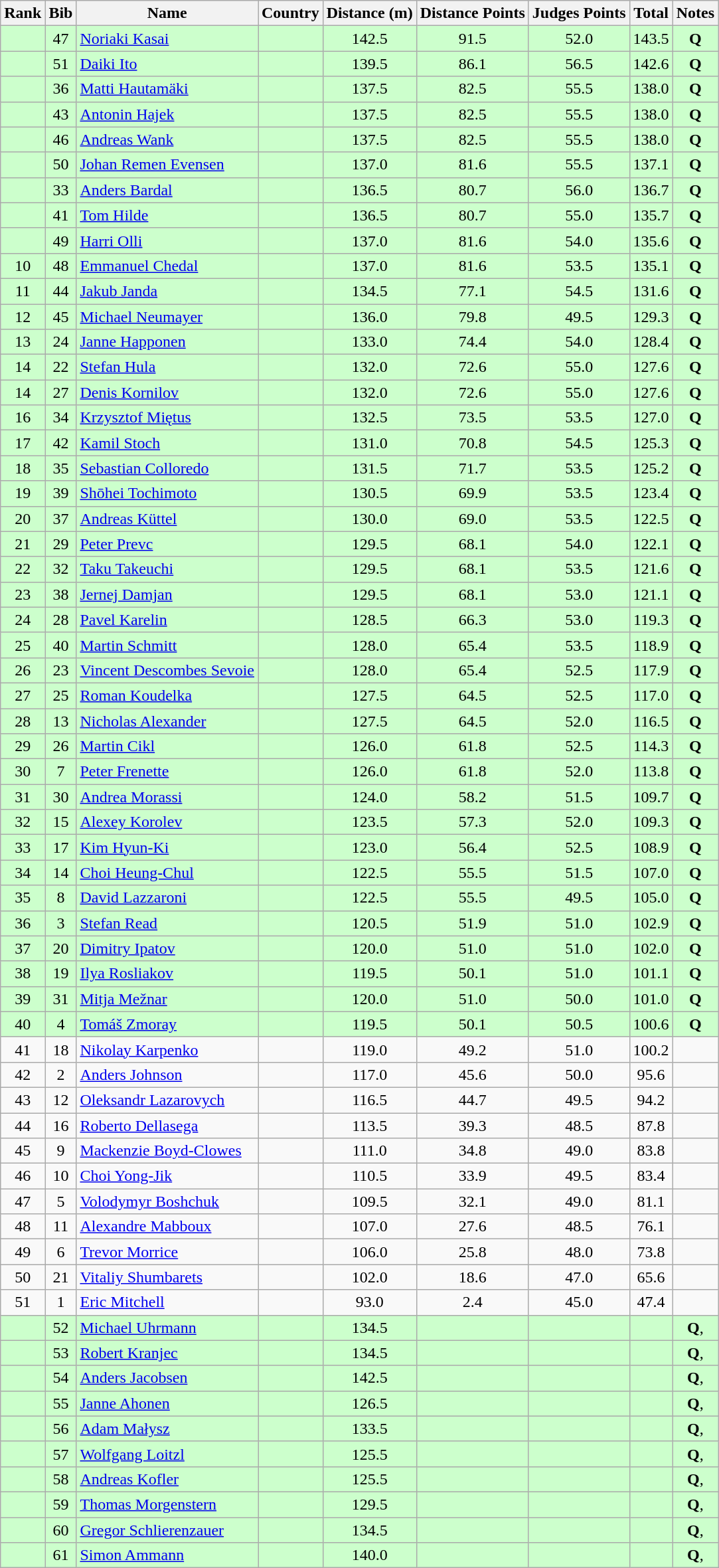<table class="wikitable sortable" style="text-align:center">
<tr>
<th>Rank</th>
<th>Bib</th>
<th>Name</th>
<th>Country</th>
<th>Distance (m)</th>
<th>Distance Points</th>
<th>Judges Points</th>
<th>Total</th>
<th>Notes</th>
</tr>
<tr bgcolor="#ccffcc">
<td></td>
<td>47</td>
<td align="left"><a href='#'>Noriaki Kasai</a></td>
<td align="left"></td>
<td>142.5</td>
<td>91.5</td>
<td>52.0</td>
<td>143.5</td>
<td><strong>Q</strong></td>
</tr>
<tr bgcolor="#ccffcc">
<td></td>
<td>51</td>
<td align="left"><a href='#'>Daiki Ito</a></td>
<td align="left"></td>
<td>139.5</td>
<td>86.1</td>
<td>56.5</td>
<td>142.6</td>
<td><strong>Q</strong></td>
</tr>
<tr bgcolor="#ccffcc">
<td></td>
<td>36</td>
<td align="left"><a href='#'>Matti Hautamäki</a></td>
<td align="left"></td>
<td>137.5</td>
<td>82.5</td>
<td>55.5</td>
<td>138.0</td>
<td><strong>Q</strong></td>
</tr>
<tr bgcolor="#ccffcc">
<td></td>
<td>43</td>
<td align="left"><a href='#'>Antonin Hajek</a></td>
<td align="left"></td>
<td>137.5</td>
<td>82.5</td>
<td>55.5</td>
<td>138.0</td>
<td><strong>Q</strong></td>
</tr>
<tr bgcolor="#ccffcc">
<td></td>
<td>46</td>
<td align="left"><a href='#'>Andreas Wank</a></td>
<td align="left"></td>
<td>137.5</td>
<td>82.5</td>
<td>55.5</td>
<td>138.0</td>
<td><strong>Q</strong></td>
</tr>
<tr bgcolor="#ccffcc">
<td></td>
<td>50</td>
<td align="left"><a href='#'>Johan Remen Evensen</a></td>
<td align="left"></td>
<td>137.0</td>
<td>81.6</td>
<td>55.5</td>
<td>137.1</td>
<td><strong>Q</strong></td>
</tr>
<tr bgcolor="#ccffcc">
<td></td>
<td>33</td>
<td align="left"><a href='#'>Anders Bardal</a></td>
<td align="left"></td>
<td>136.5</td>
<td>80.7</td>
<td>56.0</td>
<td>136.7</td>
<td><strong>Q</strong></td>
</tr>
<tr bgcolor="#ccffcc">
<td></td>
<td>41</td>
<td align="left"><a href='#'>Tom Hilde</a></td>
<td align="left"></td>
<td>136.5</td>
<td>80.7</td>
<td>55.0</td>
<td>135.7</td>
<td><strong>Q</strong></td>
</tr>
<tr bgcolor="#ccffcc">
<td></td>
<td>49</td>
<td align="left"><a href='#'>Harri Olli</a></td>
<td align="left"></td>
<td>137.0</td>
<td>81.6</td>
<td>54.0</td>
<td>135.6</td>
<td><strong>Q</strong></td>
</tr>
<tr bgcolor="#ccffcc">
<td>10</td>
<td>48</td>
<td align="left"><a href='#'>Emmanuel Chedal</a></td>
<td align="left"></td>
<td>137.0</td>
<td>81.6</td>
<td>53.5</td>
<td>135.1</td>
<td><strong>Q</strong></td>
</tr>
<tr bgcolor="#ccffcc">
<td>11</td>
<td>44</td>
<td align="left"><a href='#'>Jakub Janda</a></td>
<td align="left"></td>
<td>134.5</td>
<td>77.1</td>
<td>54.5</td>
<td>131.6</td>
<td><strong>Q</strong></td>
</tr>
<tr bgcolor="#ccffcc">
<td>12</td>
<td>45</td>
<td align="left"><a href='#'>Michael Neumayer</a></td>
<td align="left"></td>
<td>136.0</td>
<td>79.8</td>
<td>49.5</td>
<td>129.3</td>
<td><strong>Q</strong></td>
</tr>
<tr bgcolor="#ccffcc">
<td>13</td>
<td>24</td>
<td align="left"><a href='#'>Janne Happonen</a></td>
<td align="left"></td>
<td>133.0</td>
<td>74.4</td>
<td>54.0</td>
<td>128.4</td>
<td><strong>Q</strong></td>
</tr>
<tr bgcolor="#ccffcc">
<td>14</td>
<td>22</td>
<td align="left"><a href='#'>Stefan Hula</a></td>
<td align="left"></td>
<td>132.0</td>
<td>72.6</td>
<td>55.0</td>
<td>127.6</td>
<td><strong>Q</strong></td>
</tr>
<tr bgcolor="#ccffcc">
<td>14</td>
<td>27</td>
<td align="left"><a href='#'>Denis Kornilov</a></td>
<td align="left"></td>
<td>132.0</td>
<td>72.6</td>
<td>55.0</td>
<td>127.6</td>
<td><strong>Q</strong></td>
</tr>
<tr bgcolor="#ccffcc">
<td>16</td>
<td>34</td>
<td align="left"><a href='#'>Krzysztof Miętus</a></td>
<td align="left"></td>
<td>132.5</td>
<td>73.5</td>
<td>53.5</td>
<td>127.0</td>
<td><strong>Q</strong></td>
</tr>
<tr bgcolor="#ccffcc">
<td>17</td>
<td>42</td>
<td align="left"><a href='#'>Kamil Stoch</a></td>
<td align="left"></td>
<td>131.0</td>
<td>70.8</td>
<td>54.5</td>
<td>125.3</td>
<td><strong>Q</strong></td>
</tr>
<tr bgcolor="#ccffcc">
<td>18</td>
<td>35</td>
<td align="left"><a href='#'>Sebastian Colloredo</a></td>
<td align="left"></td>
<td>131.5</td>
<td>71.7</td>
<td>53.5</td>
<td>125.2</td>
<td><strong>Q</strong></td>
</tr>
<tr bgcolor="#ccffcc">
<td>19</td>
<td>39</td>
<td align="left"><a href='#'>Shōhei Tochimoto</a></td>
<td align="left"></td>
<td>130.5</td>
<td>69.9</td>
<td>53.5</td>
<td>123.4</td>
<td><strong>Q</strong></td>
</tr>
<tr bgcolor="#ccffcc">
<td>20</td>
<td>37</td>
<td align="left"><a href='#'>Andreas Küttel</a></td>
<td align="left"></td>
<td>130.0</td>
<td>69.0</td>
<td>53.5</td>
<td>122.5</td>
<td><strong>Q</strong></td>
</tr>
<tr bgcolor="#ccffcc">
<td>21</td>
<td>29</td>
<td align="left"><a href='#'>Peter Prevc</a></td>
<td align="left"></td>
<td>129.5</td>
<td>68.1</td>
<td>54.0</td>
<td>122.1</td>
<td><strong>Q</strong></td>
</tr>
<tr bgcolor="#ccffcc">
<td>22</td>
<td>32</td>
<td align="left"><a href='#'>Taku Takeuchi</a></td>
<td align="left"></td>
<td>129.5</td>
<td>68.1</td>
<td>53.5</td>
<td>121.6</td>
<td><strong>Q</strong></td>
</tr>
<tr bgcolor="#ccffcc">
<td>23</td>
<td>38</td>
<td align="left"><a href='#'>Jernej Damjan</a></td>
<td align="left"></td>
<td>129.5</td>
<td>68.1</td>
<td>53.0</td>
<td>121.1</td>
<td><strong>Q</strong></td>
</tr>
<tr bgcolor="#ccffcc">
<td>24</td>
<td>28</td>
<td align="left"><a href='#'>Pavel Karelin</a></td>
<td align="left"></td>
<td>128.5</td>
<td>66.3</td>
<td>53.0</td>
<td>119.3</td>
<td><strong>Q</strong></td>
</tr>
<tr bgcolor="#ccffcc">
<td>25</td>
<td>40</td>
<td align="left"><a href='#'>Martin Schmitt</a></td>
<td align="left"></td>
<td>128.0</td>
<td>65.4</td>
<td>53.5</td>
<td>118.9</td>
<td><strong>Q</strong></td>
</tr>
<tr bgcolor="#ccffcc">
<td>26</td>
<td>23</td>
<td align="left"><a href='#'>Vincent Descombes Sevoie</a></td>
<td align="left"></td>
<td>128.0</td>
<td>65.4</td>
<td>52.5</td>
<td>117.9</td>
<td><strong>Q</strong></td>
</tr>
<tr bgcolor="#ccffcc">
<td>27</td>
<td>25</td>
<td align="left"><a href='#'>Roman Koudelka</a></td>
<td align="left"></td>
<td>127.5</td>
<td>64.5</td>
<td>52.5</td>
<td>117.0</td>
<td><strong>Q</strong></td>
</tr>
<tr bgcolor="#ccffcc">
<td>28</td>
<td>13</td>
<td align="left"><a href='#'>Nicholas Alexander</a></td>
<td align="left"></td>
<td>127.5</td>
<td>64.5</td>
<td>52.0</td>
<td>116.5</td>
<td><strong>Q</strong></td>
</tr>
<tr bgcolor="#ccffcc">
<td>29</td>
<td>26</td>
<td align="left"><a href='#'>Martin Cikl</a></td>
<td align="left"></td>
<td>126.0</td>
<td>61.8</td>
<td>52.5</td>
<td>114.3</td>
<td><strong>Q</strong></td>
</tr>
<tr bgcolor="#ccffcc">
<td>30</td>
<td>7</td>
<td align="left"><a href='#'>Peter Frenette</a></td>
<td align="left"></td>
<td>126.0</td>
<td>61.8</td>
<td>52.0</td>
<td>113.8</td>
<td><strong>Q</strong></td>
</tr>
<tr bgcolor="#ccffcc">
<td>31</td>
<td>30</td>
<td align="left"><a href='#'>Andrea Morassi</a></td>
<td align="left"></td>
<td>124.0</td>
<td>58.2</td>
<td>51.5</td>
<td>109.7</td>
<td><strong>Q</strong></td>
</tr>
<tr bgcolor="#ccffcc">
<td>32</td>
<td>15</td>
<td align="left"><a href='#'>Alexey Korolev</a></td>
<td align="left"></td>
<td>123.5</td>
<td>57.3</td>
<td>52.0</td>
<td>109.3</td>
<td><strong>Q</strong></td>
</tr>
<tr bgcolor="#ccffcc">
<td>33</td>
<td>17</td>
<td align="left"><a href='#'>Kim Hyun-Ki</a></td>
<td align="left"></td>
<td>123.0</td>
<td>56.4</td>
<td>52.5</td>
<td>108.9</td>
<td><strong>Q</strong></td>
</tr>
<tr bgcolor="#ccffcc">
<td>34</td>
<td>14</td>
<td align="left"><a href='#'>Choi Heung-Chul</a></td>
<td align="left"></td>
<td>122.5</td>
<td>55.5</td>
<td>51.5</td>
<td>107.0</td>
<td><strong>Q</strong></td>
</tr>
<tr bgcolor="#ccffcc">
<td>35</td>
<td>8</td>
<td align="left"><a href='#'>David Lazzaroni</a></td>
<td align="left"></td>
<td>122.5</td>
<td>55.5</td>
<td>49.5</td>
<td>105.0</td>
<td><strong>Q</strong></td>
</tr>
<tr bgcolor="#ccffcc">
<td>36</td>
<td>3</td>
<td align="left"><a href='#'>Stefan Read</a></td>
<td align="left"></td>
<td>120.5</td>
<td>51.9</td>
<td>51.0</td>
<td>102.9</td>
<td><strong>Q</strong></td>
</tr>
<tr bgcolor="#ccffcc">
<td>37</td>
<td>20</td>
<td align="left"><a href='#'>Dimitry Ipatov</a></td>
<td align="left"></td>
<td>120.0</td>
<td>51.0</td>
<td>51.0</td>
<td>102.0</td>
<td><strong>Q</strong></td>
</tr>
<tr bgcolor="#ccffcc">
<td>38</td>
<td>19</td>
<td align="left"><a href='#'>Ilya Rosliakov</a></td>
<td align="left"></td>
<td>119.5</td>
<td>50.1</td>
<td>51.0</td>
<td>101.1</td>
<td><strong>Q</strong></td>
</tr>
<tr bgcolor="#ccffcc">
<td>39</td>
<td>31</td>
<td align="left"><a href='#'>Mitja Mežnar</a></td>
<td align="left"></td>
<td>120.0</td>
<td>51.0</td>
<td>50.0</td>
<td>101.0</td>
<td><strong>Q</strong></td>
</tr>
<tr bgcolor="#ccffcc">
<td>40</td>
<td>4</td>
<td align="left"><a href='#'>Tomáš Zmoray</a></td>
<td align="left"></td>
<td>119.5</td>
<td>50.1</td>
<td>50.5</td>
<td>100.6</td>
<td><strong>Q</strong></td>
</tr>
<tr>
<td>41</td>
<td>18</td>
<td align="left"><a href='#'>Nikolay Karpenko</a></td>
<td align="left"></td>
<td>119.0</td>
<td>49.2</td>
<td>51.0</td>
<td>100.2</td>
<td></td>
</tr>
<tr>
<td>42</td>
<td>2</td>
<td align="left"><a href='#'>Anders Johnson</a></td>
<td align="left"></td>
<td>117.0</td>
<td>45.6</td>
<td>50.0</td>
<td>95.6</td>
<td></td>
</tr>
<tr>
<td>43</td>
<td>12</td>
<td align="left"><a href='#'>Oleksandr Lazarovych</a></td>
<td align="left"></td>
<td>116.5</td>
<td>44.7</td>
<td>49.5</td>
<td>94.2</td>
<td></td>
</tr>
<tr>
<td>44</td>
<td>16</td>
<td align="left"><a href='#'>Roberto Dellasega</a></td>
<td align="left"></td>
<td>113.5</td>
<td>39.3</td>
<td>48.5</td>
<td>87.8</td>
<td></td>
</tr>
<tr>
<td>45</td>
<td>9</td>
<td align="left"><a href='#'>Mackenzie Boyd-Clowes</a></td>
<td align="left"></td>
<td>111.0</td>
<td>34.8</td>
<td>49.0</td>
<td>83.8</td>
<td></td>
</tr>
<tr>
<td>46</td>
<td>10</td>
<td align="left"><a href='#'>Choi Yong-Jik</a></td>
<td align="left"></td>
<td>110.5</td>
<td>33.9</td>
<td>49.5</td>
<td>83.4</td>
<td></td>
</tr>
<tr>
<td>47</td>
<td>5</td>
<td align="left"><a href='#'>Volodymyr Boshchuk</a></td>
<td align="left"></td>
<td>109.5</td>
<td>32.1</td>
<td>49.0</td>
<td>81.1</td>
<td></td>
</tr>
<tr>
<td>48</td>
<td>11</td>
<td align="left"><a href='#'>Alexandre Mabboux</a></td>
<td align="left"></td>
<td>107.0</td>
<td>27.6</td>
<td>48.5</td>
<td>76.1</td>
<td></td>
</tr>
<tr>
<td>49</td>
<td>6</td>
<td align="left"><a href='#'>Trevor Morrice</a></td>
<td align="left"></td>
<td>106.0</td>
<td>25.8</td>
<td>48.0</td>
<td>73.8</td>
<td></td>
</tr>
<tr>
<td>50</td>
<td>21</td>
<td align="left"><a href='#'>Vitaliy Shumbarets</a></td>
<td align="left"></td>
<td>102.0</td>
<td>18.6</td>
<td>47.0</td>
<td>65.6</td>
<td></td>
</tr>
<tr>
<td>51</td>
<td>1</td>
<td align="left"><a href='#'>Eric Mitchell</a></td>
<td align="left"></td>
<td>93.0</td>
<td>2.4</td>
<td>45.0</td>
<td>47.4</td>
<td></td>
</tr>
<tr bgcolor="#ccffcc">
<td></td>
<td>52</td>
<td align="left"><a href='#'>Michael Uhrmann</a></td>
<td align="left"></td>
<td>134.5</td>
<td></td>
<td></td>
<td></td>
<td><strong>Q</strong>, </td>
</tr>
<tr bgcolor="#ccffcc">
<td></td>
<td>53</td>
<td align="left"><a href='#'>Robert Kranjec</a></td>
<td align="left"></td>
<td>134.5</td>
<td></td>
<td></td>
<td></td>
<td><strong>Q</strong>, </td>
</tr>
<tr bgcolor="#ccffcc">
<td></td>
<td>54</td>
<td align="left"><a href='#'>Anders Jacobsen</a></td>
<td align="left"></td>
<td>142.5</td>
<td></td>
<td></td>
<td></td>
<td><strong>Q</strong>, </td>
</tr>
<tr bgcolor="#ccffcc">
<td></td>
<td>55</td>
<td align="left"><a href='#'>Janne Ahonen</a></td>
<td align="left"></td>
<td>126.5</td>
<td></td>
<td></td>
<td></td>
<td><strong>Q</strong>, </td>
</tr>
<tr bgcolor="#ccffcc">
<td></td>
<td>56</td>
<td align="left"><a href='#'>Adam Małysz</a></td>
<td align="left"></td>
<td>133.5</td>
<td></td>
<td></td>
<td></td>
<td><strong>Q</strong>, </td>
</tr>
<tr bgcolor="#ccffcc">
<td></td>
<td>57</td>
<td align="left"><a href='#'>Wolfgang Loitzl</a></td>
<td align="left"></td>
<td>125.5</td>
<td></td>
<td></td>
<td></td>
<td><strong>Q</strong>, </td>
</tr>
<tr bgcolor="#ccffcc">
<td></td>
<td>58</td>
<td align="left"><a href='#'>Andreas Kofler</a></td>
<td align="left"></td>
<td>125.5</td>
<td></td>
<td></td>
<td></td>
<td><strong>Q</strong>, </td>
</tr>
<tr bgcolor="#ccffcc">
<td></td>
<td>59</td>
<td align="left"><a href='#'>Thomas Morgenstern</a></td>
<td align="left"></td>
<td>129.5</td>
<td></td>
<td></td>
<td></td>
<td><strong>Q</strong>, </td>
</tr>
<tr bgcolor="#ccffcc">
<td></td>
<td>60</td>
<td align="left"><a href='#'>Gregor Schlierenzauer</a></td>
<td align="left"></td>
<td>134.5</td>
<td></td>
<td></td>
<td></td>
<td><strong>Q</strong>, </td>
</tr>
<tr bgcolor="#ccffcc">
<td></td>
<td>61</td>
<td align="left"><a href='#'>Simon Ammann</a></td>
<td align="left"></td>
<td>140.0</td>
<td></td>
<td></td>
<td></td>
<td><strong>Q</strong>, </td>
</tr>
</table>
